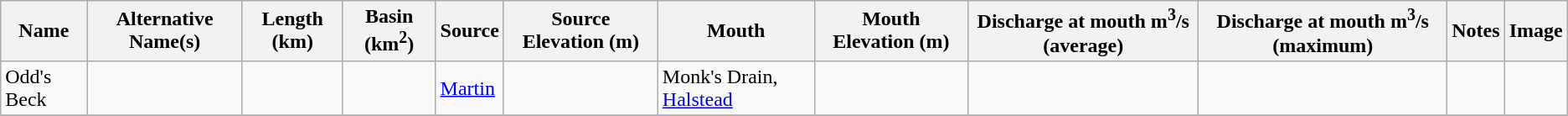<table class="wikitable sortable">
<tr>
<th>Name</th>
<th>Alternative Name(s)</th>
<th>Length (km)</th>
<th>Basin (km<sup>2</sup>)</th>
<th>Source</th>
<th>Source Elevation (m)</th>
<th>Mouth</th>
<th>Mouth Elevation (m)</th>
<th>Discharge at mouth m<sup>3</sup>/s (average)</th>
<th class="unsortable">Discharge at mouth m<sup>3</sup>/s (maximum)</th>
<th>Notes</th>
<th class="unsortable">Image</th>
</tr>
<tr>
<td>Odd's Beck</td>
<td></td>
<td></td>
<td></td>
<td><a href='#'>Martin</a></td>
<td></td>
<td>Monk's Drain, <a href='#'>Halstead</a></td>
<td></td>
<td></td>
<td></td>
<td></td>
<td></td>
</tr>
<tr>
</tr>
</table>
